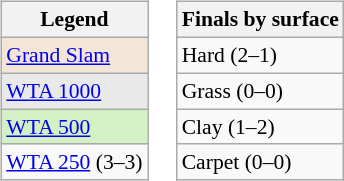<table>
<tr valign=top>
<td><br><table class=wikitable style=font-size:90%>
<tr>
<th>Legend</th>
</tr>
<tr>
<td bgcolor=f3e6d7><a href='#'>Grand Slam</a></td>
</tr>
<tr>
<td bgcolor=e9e9e9><a href='#'>WTA 1000</a></td>
</tr>
<tr>
<td bgcolor=d4f1c5><a href='#'>WTA 500</a></td>
</tr>
<tr>
<td><a href='#'>WTA 250</a> (3–3)</td>
</tr>
</table>
</td>
<td><br><table class=wikitable style=font-size:90%>
<tr>
<th>Finals by surface</th>
</tr>
<tr>
<td>Hard (2–1)</td>
</tr>
<tr>
<td>Grass (0–0)</td>
</tr>
<tr>
<td>Clay (1–2)</td>
</tr>
<tr>
<td>Carpet (0–0)</td>
</tr>
</table>
</td>
</tr>
</table>
